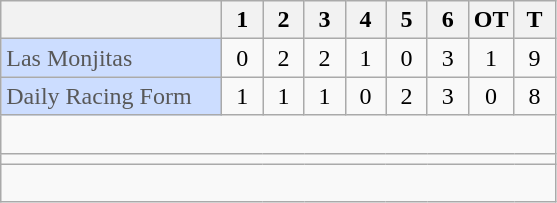<table class="wikitable" style="text-align:center">
<tr>
<th width=140px></th>
<th width=20px>1</th>
<th width=20px>2</th>
<th width=20px>3</th>
<th width=20px>4</th>
<th width=20px>5</th>
<th width=20px>6</th>
<th width=20px>OT</th>
<th width=20px>T</th>
</tr>
<tr>
<td style="background-color: #CDF; color: #585858"; align=left>Las Monjitas</td>
<td>0</td>
<td>2</td>
<td>2</td>
<td>1</td>
<td>0</td>
<td>3</td>
<td>1</td>
<td>9</td>
</tr>
<tr>
<td style="background-color: #CDF; color: #585858"; align=left>Daily Racing Form</td>
<td>1</td>
<td>1</td>
<td>1</td>
<td>0</td>
<td>2</td>
<td>3</td>
<td>0</td>
<td>8</td>
</tr>
<tr>
<td colspan="9"; align=left> </td>
</tr>
<tr>
<td colspan="9"; align=left></td>
</tr>
<tr>
<td colspan="9"; align=left> </td>
</tr>
</table>
